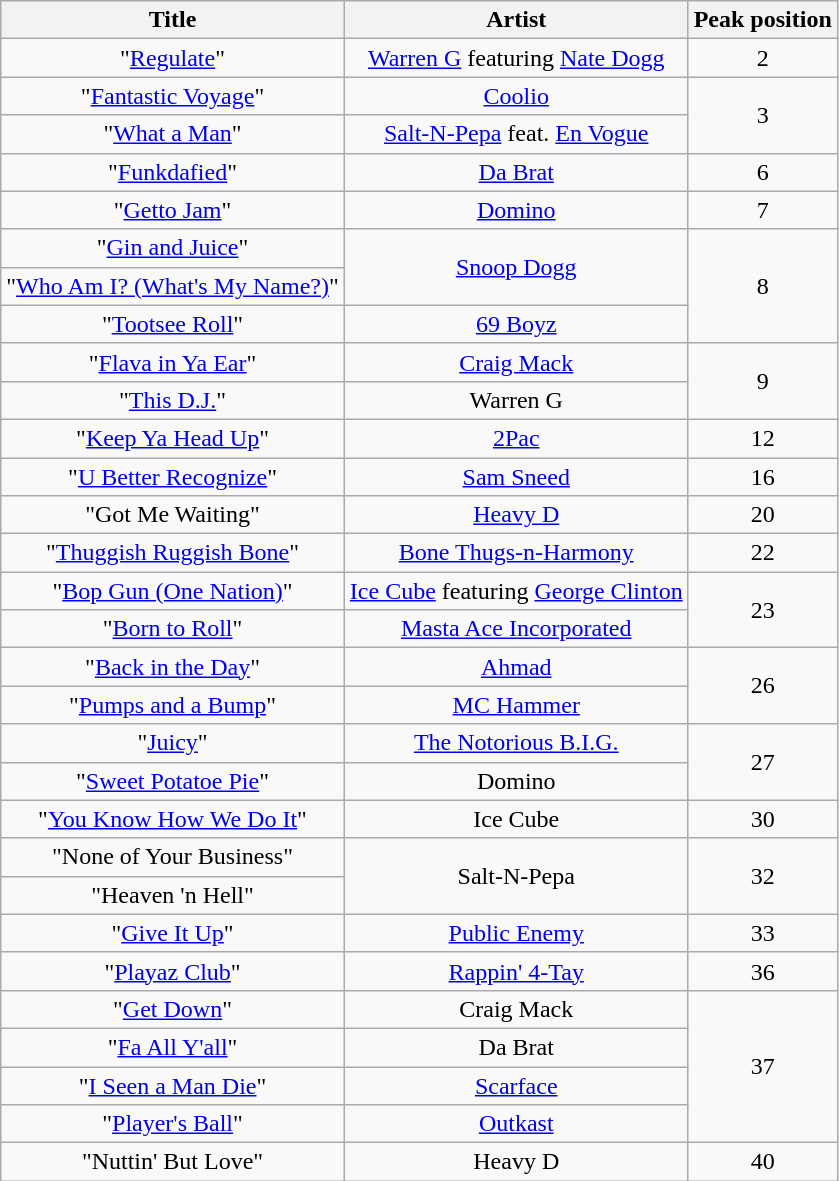<table class="wikitable sortable plainrowheaders" style="text-align:center;">
<tr>
<th scope="col">Title</th>
<th scope="col">Artist</th>
<th scope="col">Peak position</th>
</tr>
<tr>
<td>"<a href='#'>Regulate</a>"</td>
<td><a href='#'>Warren G</a> featuring <a href='#'>Nate Dogg</a></td>
<td>2</td>
</tr>
<tr>
<td>"<a href='#'>Fantastic Voyage</a>"</td>
<td><a href='#'>Coolio</a></td>
<td rowspan="2">3</td>
</tr>
<tr>
<td>"<a href='#'>What a Man</a>"</td>
<td><a href='#'>Salt-N-Pepa</a> feat. <a href='#'>En Vogue</a></td>
</tr>
<tr>
<td>"<a href='#'>Funkdafied</a>"</td>
<td><a href='#'>Da Brat</a></td>
<td>6</td>
</tr>
<tr>
<td>"<a href='#'>Getto Jam</a>"</td>
<td><a href='#'>Domino</a></td>
<td>7</td>
</tr>
<tr>
<td>"<a href='#'>Gin and Juice</a>"</td>
<td rowspan="2"><a href='#'>Snoop Dogg</a></td>
<td rowspan="3">8</td>
</tr>
<tr>
<td>"<a href='#'>Who Am I? (What's My Name?)</a>"</td>
</tr>
<tr>
<td>"<a href='#'>Tootsee Roll</a>"</td>
<td><a href='#'>69 Boyz</a></td>
</tr>
<tr>
<td>"<a href='#'>Flava in Ya Ear</a>"</td>
<td><a href='#'>Craig Mack</a></td>
<td rowspan="2">9</td>
</tr>
<tr>
<td>"<a href='#'>This D.J.</a>"</td>
<td>Warren G</td>
</tr>
<tr>
<td>"<a href='#'>Keep Ya Head Up</a>"</td>
<td><a href='#'>2Pac</a></td>
<td>12</td>
</tr>
<tr>
<td>"<a href='#'>U Better Recognize</a>"</td>
<td><a href='#'>Sam Sneed</a></td>
<td>16</td>
</tr>
<tr>
<td>"Got Me Waiting"</td>
<td><a href='#'>Heavy D</a></td>
<td>20</td>
</tr>
<tr>
<td>"<a href='#'>Thuggish Ruggish Bone</a>"</td>
<td><a href='#'>Bone Thugs-n-Harmony</a></td>
<td>22</td>
</tr>
<tr>
<td>"<a href='#'>Bop Gun (One Nation)</a>"</td>
<td><a href='#'>Ice Cube</a> featuring <a href='#'>George Clinton</a></td>
<td rowspan="2">23</td>
</tr>
<tr>
<td>"<a href='#'>Born to Roll</a>"</td>
<td><a href='#'>Masta Ace Incorporated</a></td>
</tr>
<tr>
<td>"<a href='#'>Back in the Day</a>"</td>
<td><a href='#'>Ahmad</a></td>
<td rowspan="2">26</td>
</tr>
<tr>
<td>"<a href='#'>Pumps and a Bump</a>"</td>
<td><a href='#'>MC Hammer</a></td>
</tr>
<tr>
<td>"<a href='#'>Juicy</a>"</td>
<td><a href='#'>The Notorious B.I.G.</a></td>
<td rowspan="2">27</td>
</tr>
<tr>
<td>"<a href='#'>Sweet Potatoe Pie</a>"</td>
<td>Domino</td>
</tr>
<tr>
<td>"<a href='#'>You Know How We Do It</a>"</td>
<td>Ice Cube</td>
<td>30</td>
</tr>
<tr>
<td>"None of Your Business"</td>
<td rowspan="2">Salt-N-Pepa</td>
<td rowspan="2">32</td>
</tr>
<tr>
<td>"Heaven 'n Hell"</td>
</tr>
<tr>
<td>"<a href='#'>Give It Up</a>"</td>
<td><a href='#'>Public Enemy</a></td>
<td>33</td>
</tr>
<tr>
<td>"<a href='#'>Playaz Club</a>"</td>
<td><a href='#'>Rappin' 4-Tay</a></td>
<td>36</td>
</tr>
<tr>
<td>"<a href='#'>Get Down</a>"</td>
<td>Craig Mack</td>
<td rowspan="4">37</td>
</tr>
<tr>
<td>"<a href='#'>Fa All Y'all</a>"</td>
<td>Da Brat</td>
</tr>
<tr>
<td>"<a href='#'>I Seen a Man Die</a>"</td>
<td><a href='#'>Scarface</a></td>
</tr>
<tr>
<td>"<a href='#'>Player's Ball</a>"</td>
<td><a href='#'>Outkast</a></td>
</tr>
<tr>
<td>"Nuttin' But Love"</td>
<td>Heavy D</td>
<td>40</td>
</tr>
</table>
